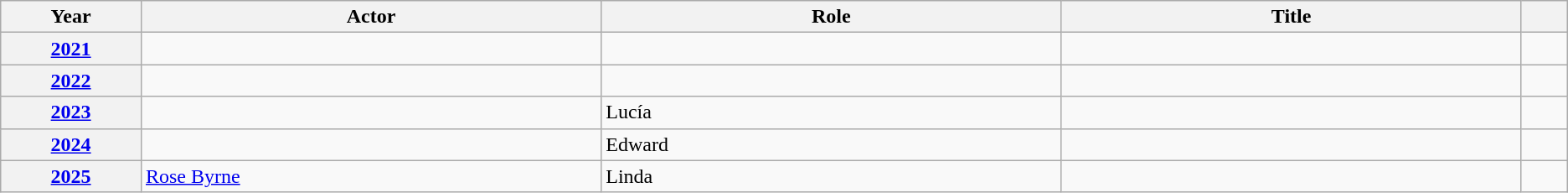<table class="wikitable unsortable">
<tr>
<th scope="col" style="width:3%;">Year</th>
<th scope="col" style="width:10%;">Actor</th>
<th scope="col" style="width:10%;">Role</th>
<th scope="col" style="width:10%;">Title</th>
<th scope="col" style="width:1%;" class="unsortable"></th>
</tr>
<tr>
<th style="text-align:center;"><a href='#'>2021</a></th>
<td></td>
<td></td>
<td></td>
<td style="text-align:center;"></td>
</tr>
<tr>
<th style="text-align:center;"><a href='#'>2022</a></th>
<td></td>
<td></td>
<td></td>
<td style="text-align:center;"></td>
</tr>
<tr>
<th style="text-align:center;"><a href='#'>2023</a></th>
<td></td>
<td>Lucía</td>
<td></td>
<td style="text-align:center;"></td>
</tr>
<tr>
<th style="text-align:center;"><a href='#'>2024</a></th>
<td></td>
<td>Edward</td>
<td></td>
<td style="text-align:center;"></td>
</tr>
<tr>
<th style="text-align:center;"><a href='#'>2025</a></th>
<td><a href='#'>Rose Byrne</a></td>
<td>Linda</td>
<td></td>
<td style="text-align:center;"></td>
</tr>
</table>
